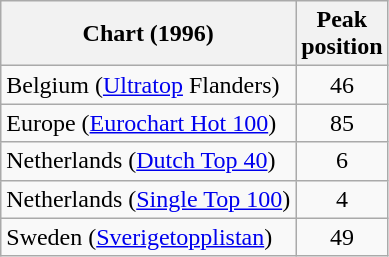<table class="wikitable sortable">
<tr>
<th align="left">Chart (1996)</th>
<th align="center">Peak<br>position</th>
</tr>
<tr>
<td>Belgium (<a href='#'>Ultratop</a> Flanders)</td>
<td align="center">46</td>
</tr>
<tr>
<td>Europe (<a href='#'>Eurochart Hot 100</a>)</td>
<td align="center">85</td>
</tr>
<tr>
<td>Netherlands (<a href='#'>Dutch Top 40</a>)</td>
<td align="center">6</td>
</tr>
<tr>
<td>Netherlands (<a href='#'>Single Top 100</a>)</td>
<td align="center">4</td>
</tr>
<tr>
<td>Sweden (<a href='#'>Sverigetopplistan</a>)</td>
<td align="center">49</td>
</tr>
</table>
